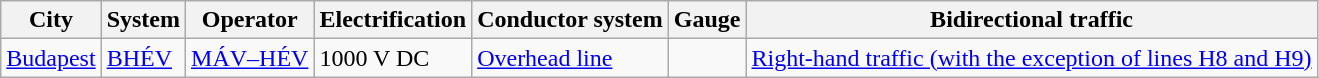<table class="wikitable">
<tr>
<th>City</th>
<th>System</th>
<th>Operator</th>
<th>Electrification</th>
<th>Conductor system</th>
<th>Gauge</th>
<th>Bidirectional traffic</th>
</tr>
<tr>
<td><a href='#'>Budapest</a></td>
<td><a href='#'>BHÉV</a></td>
<td><a href='#'>MÁV–HÉV</a></td>
<td>1000 V DC</td>
<td><a href='#'>Overhead line</a></td>
<td></td>
<td><a href='#'>Right-hand traffic (with the exception of lines H8 and H9)</a></td>
</tr>
</table>
